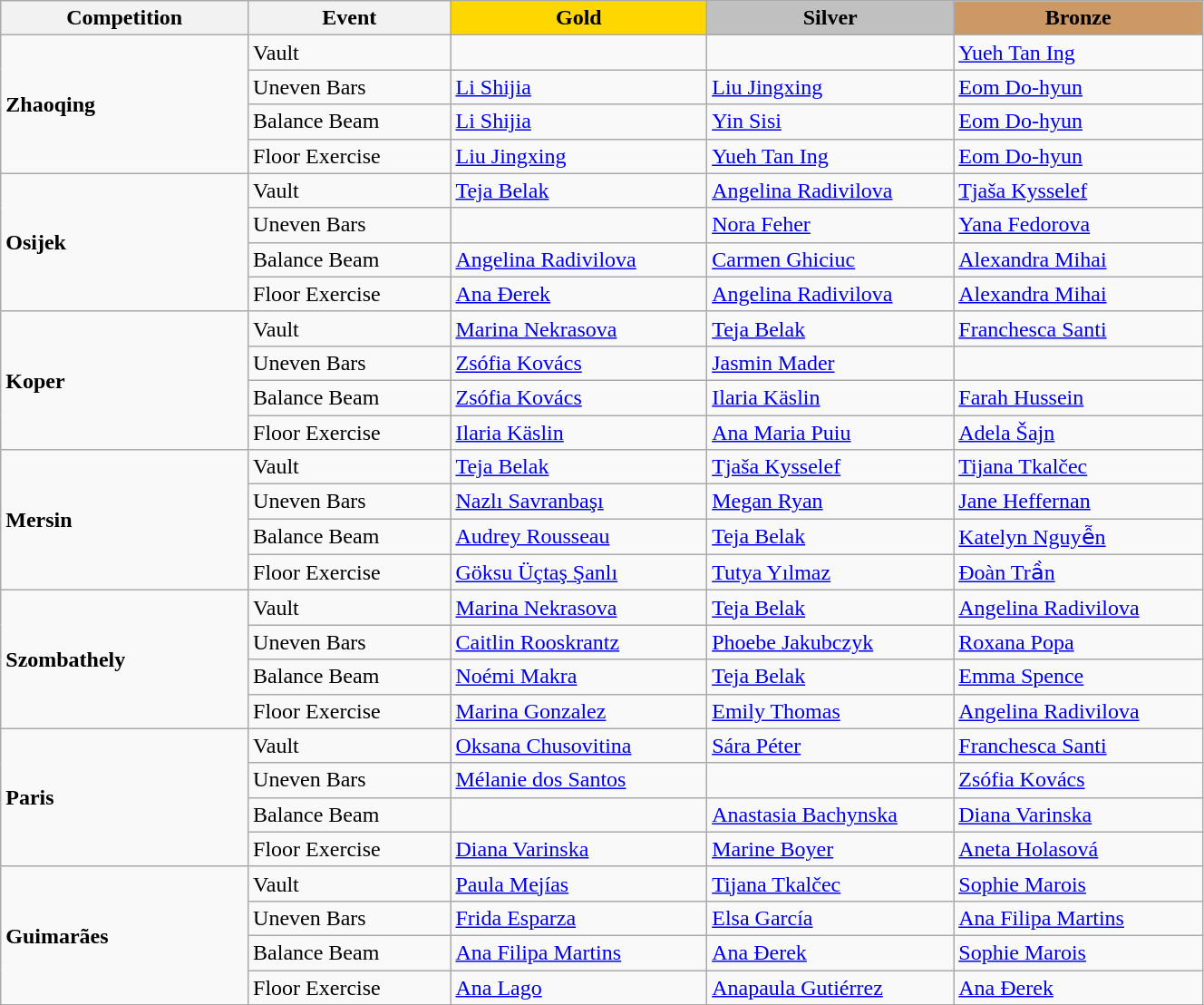<table class="wikitable" style="width:70%;">
<tr>
<th style="text-align:center; width:5%;">Competition</th>
<th style="text-align:center; width:5%;">Event</th>
<td style="text-align:center; width:6%; background:gold;"><strong>Gold</strong></td>
<td style="text-align:center; width:6%; background:silver;"><strong>Silver</strong></td>
<td style="text-align:center; width:6%; background:#c96;"><strong>Bronze</strong></td>
</tr>
<tr>
<td rowspan="4"><strong>Zhaoqing</strong></td>
<td>Vault</td>
<td></td>
<td></td>
<td> <a href='#'>Yueh Tan Ing</a></td>
</tr>
<tr>
<td>Uneven Bars</td>
<td> <a href='#'>Li Shijia</a></td>
<td> <a href='#'>Liu Jingxing</a></td>
<td> <a href='#'>Eom Do-hyun</a></td>
</tr>
<tr>
<td>Balance Beam</td>
<td> <a href='#'>Li Shijia</a></td>
<td> <a href='#'>Yin Sisi</a></td>
<td> <a href='#'>Eom Do-hyun</a></td>
</tr>
<tr>
<td> Floor Exercise </td>
<td> <a href='#'>Liu Jingxing</a></td>
<td> <a href='#'>Yueh Tan Ing</a></td>
<td> <a href='#'>Eom Do-hyun</a></td>
</tr>
<tr>
<td rowspan="4"><strong>Osijek</strong></td>
<td>Vault</td>
<td> <a href='#'>Teja Belak</a></td>
<td> <a href='#'>Angelina Radivilova</a></td>
<td> <a href='#'>Tjaša Kysselef</a></td>
</tr>
<tr>
<td>Uneven Bars</td>
<td></td>
<td> <a href='#'>Nora Feher</a></td>
<td> <a href='#'>Yana Fedorova</a></td>
</tr>
<tr>
<td>Balance Beam</td>
<td> <a href='#'>Angelina Radivilova</a></td>
<td> <a href='#'>Carmen Ghiciuc</a></td>
<td> <a href='#'>Alexandra Mihai</a></td>
</tr>
<tr>
<td> Floor Exercise </td>
<td> <a href='#'>Ana Đerek</a></td>
<td> <a href='#'>Angelina Radivilova</a></td>
<td> <a href='#'>Alexandra Mihai</a></td>
</tr>
<tr>
<td rowspan="4"><strong>Koper</strong></td>
<td>Vault</td>
<td> <a href='#'>Marina Nekrasova</a></td>
<td> <a href='#'>Teja Belak</a></td>
<td> <a href='#'>Franchesca Santi</a></td>
</tr>
<tr>
<td>Uneven Bars</td>
<td> <a href='#'>Zsófia Kovács</a></td>
<td> <a href='#'>Jasmin Mader</a></td>
<td></td>
</tr>
<tr>
<td>Balance Beam</td>
<td> <a href='#'>Zsófia Kovács</a></td>
<td> <a href='#'>Ilaria Käslin</a></td>
<td> <a href='#'>Farah Hussein</a></td>
</tr>
<tr>
<td> Floor Exercise </td>
<td> <a href='#'>Ilaria Käslin</a></td>
<td> <a href='#'>Ana Maria Puiu</a></td>
<td> <a href='#'>Adela Šajn</a></td>
</tr>
<tr>
<td rowspan="4"><strong>Mersin</strong></td>
<td>Vault</td>
<td> <a href='#'>Teja Belak</a></td>
<td> <a href='#'>Tjaša Kysselef</a></td>
<td> <a href='#'>Tijana Tkalčec</a></td>
</tr>
<tr>
<td>Uneven Bars</td>
<td> <a href='#'>Nazlı Savranbaşı</a></td>
<td> <a href='#'>Megan Ryan</a></td>
<td> <a href='#'>Jane Heffernan</a></td>
</tr>
<tr>
<td>Balance Beam</td>
<td> <a href='#'>Audrey Rousseau</a></td>
<td> <a href='#'>Teja Belak</a></td>
<td> <a href='#'>Katelyn Nguyễn</a></td>
</tr>
<tr>
<td> Floor Exercise </td>
<td> <a href='#'>Göksu Üçtaş Şanlı</a></td>
<td> <a href='#'>Tutya Yılmaz</a></td>
<td> <a href='#'>Đoàn Trần</a></td>
</tr>
<tr>
<td rowspan="4"><strong>Szombathely</strong></td>
<td>Vault</td>
<td> <a href='#'>Marina Nekrasova</a></td>
<td> <a href='#'>Teja Belak</a></td>
<td> <a href='#'>Angelina Radivilova</a></td>
</tr>
<tr>
<td>Uneven Bars</td>
<td> <a href='#'>Caitlin Rooskrantz</a></td>
<td> <a href='#'>Phoebe Jakubczyk</a></td>
<td> <a href='#'>Roxana Popa</a></td>
</tr>
<tr>
<td>Balance Beam</td>
<td> <a href='#'>Noémi Makra</a></td>
<td> <a href='#'>Teja Belak</a></td>
<td> <a href='#'>Emma Spence</a></td>
</tr>
<tr>
<td> Floor Exercise </td>
<td> <a href='#'>Marina Gonzalez</a></td>
<td> <a href='#'>Emily Thomas</a></td>
<td> <a href='#'>Angelina Radivilova</a></td>
</tr>
<tr>
<td rowspan="4"><strong>Paris</strong></td>
<td>Vault</td>
<td> <a href='#'>Oksana Chusovitina</a></td>
<td> <a href='#'>Sára Péter</a></td>
<td> <a href='#'>Franchesca Santi</a></td>
</tr>
<tr>
<td>Uneven Bars</td>
<td> <a href='#'>Mélanie dos Santos</a></td>
<td></td>
<td> <a href='#'>Zsófia Kovács</a></td>
</tr>
<tr>
<td>Balance Beam</td>
<td></td>
<td> <a href='#'>Anastasia Bachynska</a></td>
<td> <a href='#'>Diana Varinska</a></td>
</tr>
<tr>
<td> Floor Exercise </td>
<td> <a href='#'>Diana Varinska</a></td>
<td> <a href='#'>Marine Boyer</a></td>
<td> <a href='#'>Aneta Holasová</a></td>
</tr>
<tr>
<td rowspan="4"><strong>Guimarães</strong></td>
<td>Vault</td>
<td> <a href='#'>Paula Mejías</a></td>
<td> <a href='#'>Tijana Tkalčec</a></td>
<td> <a href='#'>Sophie Marois</a></td>
</tr>
<tr>
<td>Uneven Bars</td>
<td> <a href='#'>Frida Esparza</a></td>
<td> <a href='#'>Elsa García</a></td>
<td> <a href='#'>Ana Filipa Martins</a></td>
</tr>
<tr>
<td>Balance Beam</td>
<td> <a href='#'>Ana Filipa Martins</a></td>
<td> <a href='#'>Ana Đerek</a></td>
<td> <a href='#'>Sophie Marois</a></td>
</tr>
<tr>
<td> Floor Exercise </td>
<td> <a href='#'>Ana Lago</a></td>
<td> <a href='#'>Anapaula Gutiérrez</a></td>
<td> <a href='#'>Ana Đerek</a></td>
</tr>
</table>
